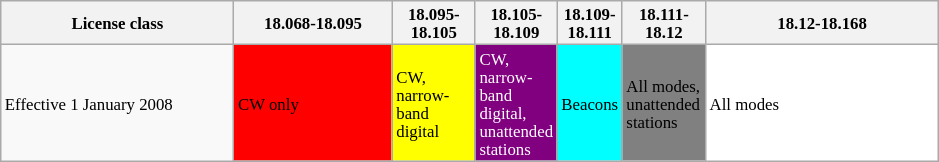<table class="wikitable" style="font-size:70%">
<tr>
<th style="width: 150px;">License class</th>
<th style="width: 100px;">18.068-18.095</th>
<th style="width: 50px;">18.095-18.105</th>
<th style="width: 20px;">18.105-18.109</th>
<th style="width: 20px;">18.109-18.111</th>
<th style="width: 50px;">18.111-18.12</th>
<th style="width: 150px;">18.12-18.168</th>
</tr>
<tr>
<td>Effective 1 January 2008</td>
<td style="background-color: red">CW only</td>
<td style="background-color: yellow">CW, narrow-band digital</td>
<td style="background: purple; color: white">CW, narrow-band digital, unattended stations</td>
<td style="background-color: cyan">Beacons</td>
<td style="background-color: grey">All modes, unattended stations</td>
<td style="background-color: white">All modes</td>
</tr>
</table>
